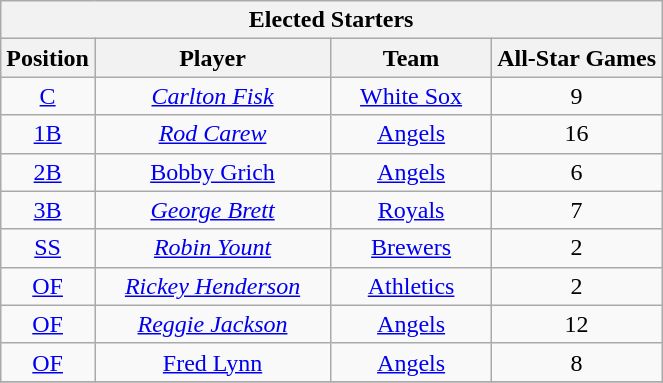<table class="wikitable" style="font-size: 100%; text-align:center;">
<tr>
<th colspan="4">Elected Starters</th>
</tr>
<tr>
<th>Position</th>
<th width="150">Player</th>
<th width="100">Team</th>
<th>All-Star Games</th>
</tr>
<tr>
<td><a href='#'>C</a></td>
<td><em><a href='#'>Carlton Fisk</a></em></td>
<td><a href='#'>White Sox</a></td>
<td>9</td>
</tr>
<tr>
<td><a href='#'>1B</a></td>
<td><em><a href='#'>Rod Carew</a></em></td>
<td><a href='#'>Angels</a></td>
<td>16</td>
</tr>
<tr>
<td><a href='#'>2B</a></td>
<td><a href='#'>Bobby Grich</a></td>
<td><a href='#'>Angels</a></td>
<td>6</td>
</tr>
<tr>
<td><a href='#'>3B</a></td>
<td><em><a href='#'>George Brett</a></em></td>
<td><a href='#'>Royals</a></td>
<td>7</td>
</tr>
<tr>
<td><a href='#'>SS</a></td>
<td><em><a href='#'>Robin Yount</a></em></td>
<td><a href='#'>Brewers</a></td>
<td>2</td>
</tr>
<tr>
<td><a href='#'>OF</a></td>
<td><em><a href='#'>Rickey Henderson</a></em></td>
<td><a href='#'>Athletics</a></td>
<td>2</td>
</tr>
<tr>
<td><a href='#'>OF</a></td>
<td><em><a href='#'>Reggie Jackson</a></em></td>
<td><a href='#'>Angels</a></td>
<td>12</td>
</tr>
<tr>
<td><a href='#'>OF</a></td>
<td><a href='#'>Fred Lynn</a></td>
<td><a href='#'>Angels</a></td>
<td>8</td>
</tr>
<tr>
</tr>
</table>
